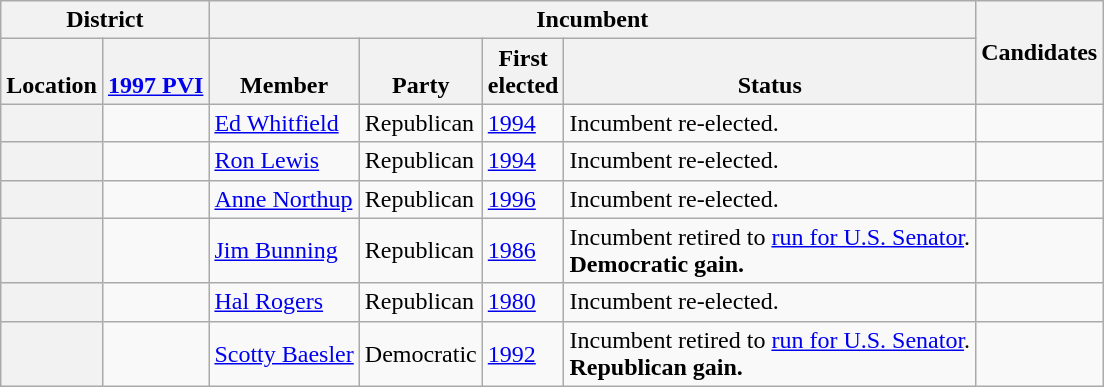<table class="wikitable sortable">
<tr>
<th colspan=2>District</th>
<th colspan=4>Incumbent</th>
<th rowspan=2 class="unsortable">Candidates</th>
</tr>
<tr valign=bottom>
<th>Location</th>
<th><a href='#'>1997 PVI</a></th>
<th>Member</th>
<th>Party</th>
<th>First<br>elected</th>
<th>Status</th>
</tr>
<tr>
<th></th>
<td></td>
<td><a href='#'>Ed Whitfield</a></td>
<td>Republican</td>
<td><a href='#'>1994</a></td>
<td>Incumbent re-elected.</td>
<td nowrap></td>
</tr>
<tr>
<th></th>
<td></td>
<td><a href='#'>Ron Lewis</a></td>
<td>Republican</td>
<td><a href='#'>1994</a></td>
<td>Incumbent re-elected.</td>
<td nowrap></td>
</tr>
<tr>
<th></th>
<td></td>
<td><a href='#'>Anne Northup</a></td>
<td>Republican</td>
<td><a href='#'>1996</a></td>
<td>Incumbent re-elected.</td>
<td nowrap></td>
</tr>
<tr>
<th></th>
<td></td>
<td><a href='#'>Jim Bunning</a></td>
<td>Republican</td>
<td><a href='#'>1986</a></td>
<td>Incumbent retired to <a href='#'>run for U.S. Senator</a>.<br><strong>Democratic gain.</strong></td>
<td nowrap></td>
</tr>
<tr>
<th></th>
<td></td>
<td><a href='#'>Hal Rogers</a></td>
<td>Republican</td>
<td><a href='#'>1980</a></td>
<td>Incumbent re-elected.</td>
<td nowrap></td>
</tr>
<tr>
<th></th>
<td></td>
<td><a href='#'>Scotty Baesler</a></td>
<td>Democratic</td>
<td><a href='#'>1992</a></td>
<td>Incumbent retired to <a href='#'>run for U.S. Senator</a>.<br><strong>Republican gain.</strong></td>
<td nowrap></td>
</tr>
</table>
